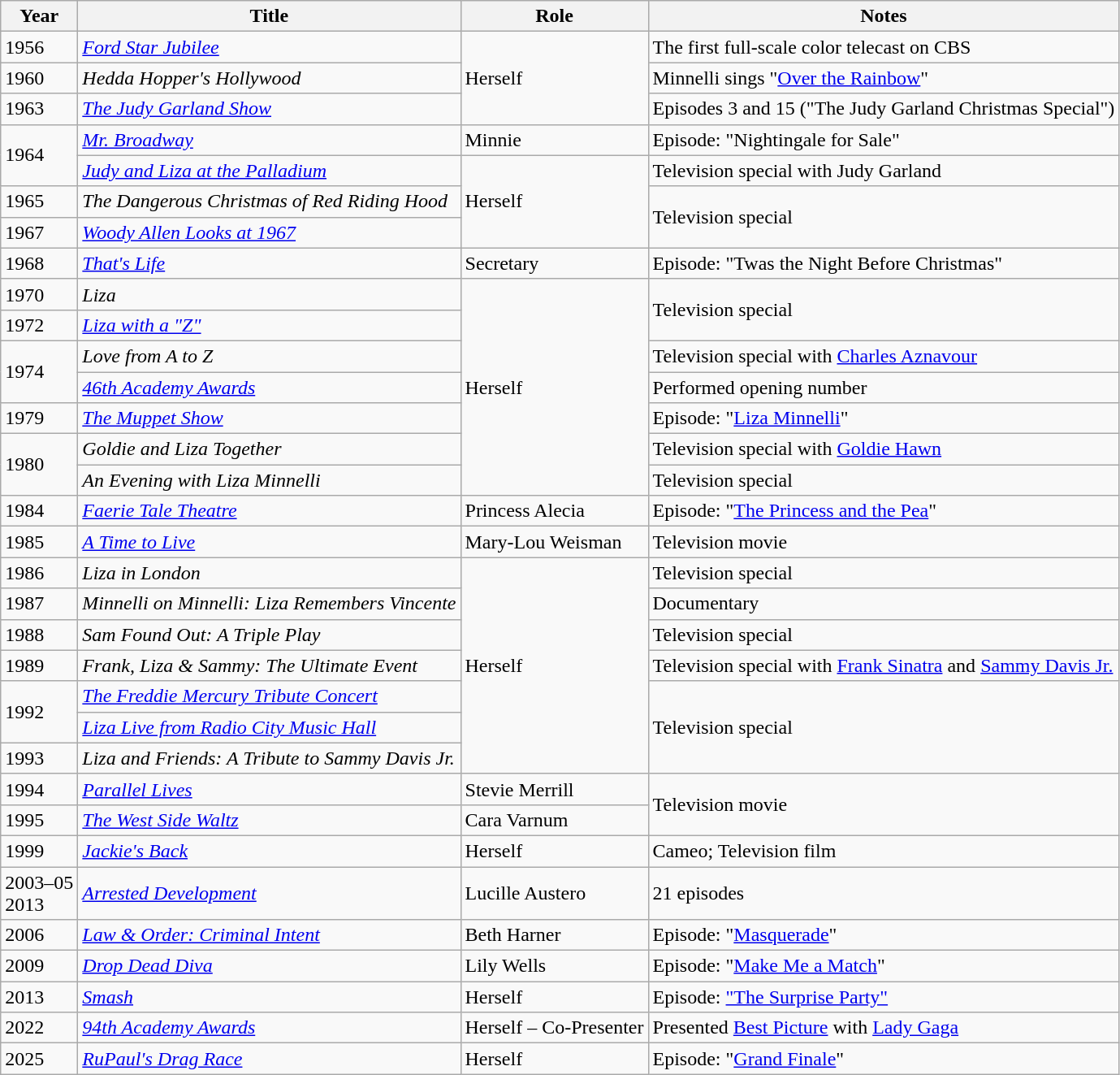<table class="wikitable">
<tr>
<th>Year</th>
<th>Title</th>
<th>Role</th>
<th class="unsortable">Notes</th>
</tr>
<tr>
<td>1956</td>
<td><em><a href='#'>Ford Star Jubilee</a></em></td>
<td rowspan="3">Herself</td>
<td>The first full-scale color telecast on CBS</td>
</tr>
<tr>
<td>1960</td>
<td><em>Hedda Hopper's Hollywood</em></td>
<td>Minnelli sings "<a href='#'>Over the Rainbow</a>"</td>
</tr>
<tr>
<td>1963</td>
<td><em><a href='#'>The Judy Garland Show</a></em></td>
<td>Episodes 3 and 15 ("The Judy Garland Christmas Special")</td>
</tr>
<tr>
<td rowspan="2">1964</td>
<td><em><a href='#'>Mr. Broadway</a></em></td>
<td>Minnie</td>
<td>Episode: "Nightingale for Sale"</td>
</tr>
<tr>
<td><em><a href='#'>Judy and Liza at the Palladium</a></em></td>
<td rowspan="3">Herself</td>
<td>Television special with Judy Garland</td>
</tr>
<tr>
<td>1965</td>
<td><em>The Dangerous Christmas of Red Riding Hood</em></td>
<td rowspan="2">Television special</td>
</tr>
<tr>
<td>1967</td>
<td><em><a href='#'>Woody Allen Looks at 1967</a></em></td>
</tr>
<tr>
<td>1968</td>
<td><em><a href='#'>That's Life</a></em></td>
<td>Secretary</td>
<td>Episode: "Twas the Night Before Christmas"</td>
</tr>
<tr>
<td>1970</td>
<td><em>Liza</em></td>
<td rowspan="7">Herself</td>
<td rowspan="2">Television special</td>
</tr>
<tr>
<td>1972</td>
<td><em><a href='#'>Liza with a "Z"</a></em></td>
</tr>
<tr>
<td rowspan="2">1974</td>
<td><em>Love from A to Z</em></td>
<td>Television special with <a href='#'>Charles Aznavour</a></td>
</tr>
<tr>
<td><em><a href='#'>46th Academy Awards</a></em></td>
<td>Performed opening number</td>
</tr>
<tr>
<td>1979</td>
<td><em><a href='#'>The Muppet Show</a></em></td>
<td>Episode: "<a href='#'>Liza Minnelli</a>"</td>
</tr>
<tr>
<td rowspan="2">1980</td>
<td><em>Goldie and Liza Together</em></td>
<td>Television special with <a href='#'>Goldie Hawn</a></td>
</tr>
<tr>
<td><em>An Evening with Liza Minnelli</em></td>
<td>Television special</td>
</tr>
<tr>
<td>1984</td>
<td><em><a href='#'>Faerie Tale Theatre</a></em></td>
<td>Princess Alecia</td>
<td>Episode: "<a href='#'>The Princess and the Pea</a>"</td>
</tr>
<tr>
<td>1985</td>
<td><em><a href='#'>A Time to Live</a></em></td>
<td>Mary-Lou Weisman</td>
<td>Television movie</td>
</tr>
<tr>
<td>1986</td>
<td><em>Liza in London</em></td>
<td rowspan="7">Herself</td>
<td>Television special</td>
</tr>
<tr>
<td>1987</td>
<td><em>Minnelli on Minnelli: Liza Remembers Vincente</em></td>
<td>Documentary</td>
</tr>
<tr>
<td>1988</td>
<td><em>Sam Found Out: A Triple Play</em></td>
<td>Television special</td>
</tr>
<tr>
<td>1989</td>
<td><em>Frank, Liza & Sammy: The Ultimate Event</em></td>
<td>Television special with <a href='#'>Frank Sinatra</a> and <a href='#'>Sammy Davis Jr.</a></td>
</tr>
<tr>
<td rowspan="2">1992</td>
<td><em><a href='#'>The Freddie Mercury Tribute Concert</a></em></td>
<td rowspan="3">Television special</td>
</tr>
<tr>
<td><em><a href='#'>Liza Live from Radio City Music Hall</a></em></td>
</tr>
<tr>
<td>1993</td>
<td><em>Liza and Friends: A Tribute to Sammy Davis Jr.</em></td>
</tr>
<tr>
<td>1994</td>
<td><em><a href='#'>Parallel Lives</a></em></td>
<td>Stevie Merrill</td>
<td rowspan="2">Television movie</td>
</tr>
<tr>
<td>1995</td>
<td><em><a href='#'>The West Side Waltz</a></em></td>
<td>Cara Varnum</td>
</tr>
<tr>
<td>1999</td>
<td><em><a href='#'>Jackie's Back</a></em></td>
<td>Herself</td>
<td>Cameo; Television film</td>
</tr>
<tr>
<td>2003–05<br>2013</td>
<td><em><a href='#'>Arrested Development</a></em></td>
<td>Lucille Austero</td>
<td>21 episodes</td>
</tr>
<tr>
<td>2006</td>
<td><em><a href='#'>Law & Order: Criminal Intent</a></em></td>
<td>Beth Harner</td>
<td>Episode: "<a href='#'>Masquerade</a>"</td>
</tr>
<tr>
<td>2009</td>
<td><em><a href='#'>Drop Dead Diva</a></em></td>
<td>Lily Wells</td>
<td>Episode: "<a href='#'>Make Me a Match</a>"</td>
</tr>
<tr>
<td>2013</td>
<td><em><a href='#'>Smash</a></em></td>
<td>Herself</td>
<td>Episode: <a href='#'>"The Surprise Party"</a></td>
</tr>
<tr>
<td>2022</td>
<td><em><a href='#'>94th Academy Awards</a></em></td>
<td>Herself – Co-Presenter</td>
<td>Presented <a href='#'>Best Picture</a> with <a href='#'>Lady Gaga</a></td>
</tr>
<tr>
<td>2025</td>
<td><em><a href='#'>RuPaul's Drag Race</a></em></td>
<td>Herself</td>
<td>Episode: "<a href='#'>Grand Finale</a>"</td>
</tr>
</table>
